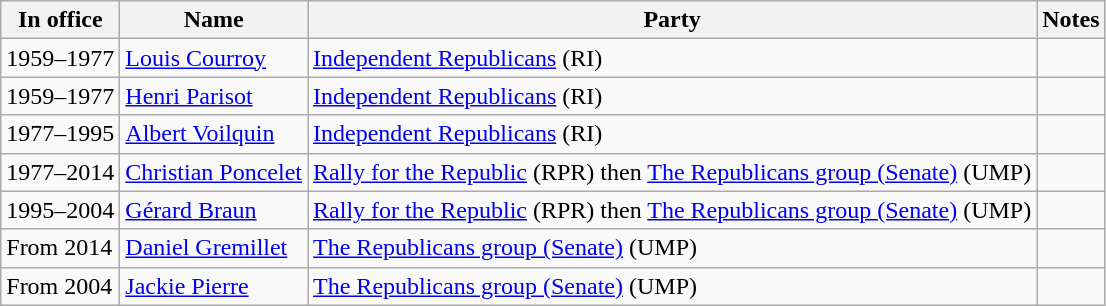<table class="wikitable sortable">
<tr>
<th>In office</th>
<th>Name</th>
<th>Party</th>
<th>Notes</th>
</tr>
<tr>
<td>1959–1977</td>
<td><a href='#'>Louis Courroy</a></td>
<td><a href='#'>Independent Republicans</a> (RI)</td>
<td></td>
</tr>
<tr>
<td>1959–1977</td>
<td><a href='#'>Henri Parisot</a></td>
<td><a href='#'>Independent Republicans</a> (RI)</td>
<td></td>
</tr>
<tr>
<td>1977–1995</td>
<td><a href='#'>Albert Voilquin</a></td>
<td><a href='#'>Independent Republicans</a> (RI)</td>
<td></td>
</tr>
<tr>
<td>1977–2014</td>
<td><a href='#'>Christian Poncelet</a></td>
<td><a href='#'>Rally for the Republic</a> (RPR) then <a href='#'>The Republicans group (Senate)</a> (UMP)</td>
<td></td>
</tr>
<tr>
<td>1995–2004</td>
<td><a href='#'>Gérard Braun</a></td>
<td><a href='#'>Rally for the Republic</a> (RPR) then  <a href='#'>The Republicans group (Senate)</a> (UMP)</td>
<td></td>
</tr>
<tr>
<td>From 2014</td>
<td><a href='#'>Daniel Gremillet</a></td>
<td><a href='#'>The Republicans group (Senate)</a> (UMP)</td>
<td></td>
</tr>
<tr>
<td>From 2004</td>
<td><a href='#'>Jackie Pierre</a></td>
<td><a href='#'>The Republicans group (Senate)</a> (UMP)</td>
<td></td>
</tr>
</table>
